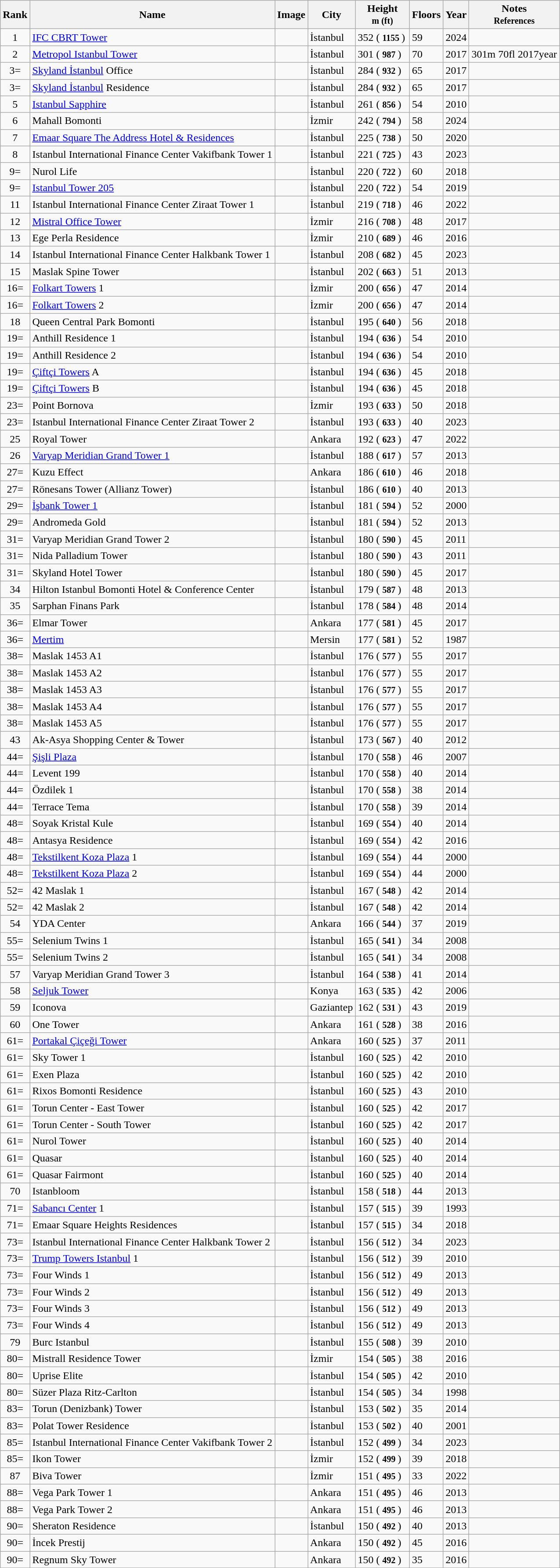<table class="wikitable sortable">
<tr>
<th>Rank</th>
<th>Name</th>
<th class="unsortable">Image</th>
<th>City</th>
<th width="75">Height<br><small>m (ft)</small></th>
<th>Floors</th>
<th>Year</th>
<th>Notes<br><small>References</small></th>
</tr>
<tr>
<td align="center">1</td>
<td><a href='#'>IFC CBRT Tower</a></td>
<td></td>
<td>İstanbul</td>
<td>352	(	<small><strong>	1155	</strong>	</small>	)</td>
<td>59</td>
<td>2024</td>
<td></td>
</tr>
<tr>
<td align="center">2</td>
<td><a href='#'>Metropol Istanbul Tower</a></td>
<td></td>
<td>İstanbul</td>
<td>301	(	<small><strong>	987	</strong>	</small>	)</td>
<td>70</td>
<td>2017</td>
<td>301m  70fl 2017year</td>
</tr>
<tr>
<td align="center">3=</td>
<td><a href='#'>Skyland İstanbul</a> Office</td>
<td></td>
<td>İstanbul</td>
<td>284	(	<small><strong>	932	</strong>	</small>	)</td>
<td>65</td>
<td>2017</td>
<td></td>
</tr>
<tr>
<td align="center">3=</td>
<td><a href='#'>Skyland İstanbul</a> Residence</td>
<td></td>
<td>İstanbul</td>
<td>284	(	<small><strong>	932	</strong>	</small>	)</td>
<td>65</td>
<td>2017</td>
<td></td>
</tr>
<tr>
<td align="center">5</td>
<td><a href='#'>Istanbul Sapphire</a></td>
<td></td>
<td>İstanbul</td>
<td>261	(	<small><strong>	856	</strong>	</small>	)</td>
<td>54</td>
<td>2010</td>
<td></td>
</tr>
<tr>
<td align="center">6</td>
<td>Mahall Bomonti</td>
<td></td>
<td>İzmir</td>
<td>242	(	<small><strong>	794	</strong>	</small>	)</td>
<td>58</td>
<td>2024</td>
<td></td>
</tr>
<tr>
<td align="center">7</td>
<td><a href='#'>Emaar Square The Address Hotel & Residences</a></td>
<td></td>
<td>İstanbul</td>
<td>225	(	<small><strong>	738	</strong>	</small>	)</td>
<td>50</td>
<td>2020</td>
<td></td>
</tr>
<tr>
<td align="center">8</td>
<td>Istanbul International Finance Center Vakifbank Tower 1</td>
<td></td>
<td>İstanbul</td>
<td>221	(	<small><strong>	725	</strong>	</small>	)</td>
<td>43</td>
<td>2023</td>
<td></td>
</tr>
<tr>
<td align="center">9=</td>
<td>Nurol Life</td>
<td></td>
<td>İstanbul</td>
<td>220	(	<small><strong>	722	</strong>	</small>	)</td>
<td>60</td>
<td>2018</td>
<td></td>
</tr>
<tr>
<td align="center">9=</td>
<td><a href='#'>Istanbul Tower 205</a></td>
<td></td>
<td>İstanbul</td>
<td>220	(	<small><strong>	722	</strong>	</small>	)</td>
<td>54</td>
<td>2019</td>
<td></td>
</tr>
<tr>
<td align="center">11</td>
<td>Istanbul International Finance Center Ziraat Tower 1</td>
<td></td>
<td>İstanbul</td>
<td>219	(	<small><strong>	718	</strong>	</small>	)</td>
<td>46</td>
<td>2022</td>
<td></td>
</tr>
<tr>
<td align="center">12</td>
<td><a href='#'>Mistral Office Tower</a></td>
<td></td>
<td>İzmir</td>
<td>216	(	<small><strong>	708	</strong>	</small>	)</td>
<td>48</td>
<td>2017</td>
<td></td>
</tr>
<tr>
<td align="center">13</td>
<td>Ege Perla Residence</td>
<td></td>
<td>İzmir</td>
<td>210	(	<small><strong>	689	</strong>	</small>	)</td>
<td>46</td>
<td>2016</td>
<td></td>
</tr>
<tr>
<td align="center">14</td>
<td>Istanbul International Finance Center Halkbank Tower 1</td>
<td></td>
<td>İstanbul</td>
<td>208	(	<small><strong>	682	</strong>	</small>	)</td>
<td>45</td>
<td>2023</td>
<td></td>
</tr>
<tr>
<td align="center">15</td>
<td>Maslak Spine Tower</td>
<td></td>
<td>İstanbul</td>
<td>202	(	<small><strong>	663	</strong>	</small>	)</td>
<td>51</td>
<td>2013</td>
<td></td>
</tr>
<tr>
<td align="center">16=</td>
<td><a href='#'>Folkart Towers</a> 1</td>
<td></td>
<td>İzmir</td>
<td>200	(	<small><strong>	656	</strong>	</small>	)</td>
<td>47</td>
<td>2014</td>
<td></td>
</tr>
<tr>
<td align="center">16=</td>
<td><a href='#'>Folkart Towers</a> 2</td>
<td></td>
<td>İzmir</td>
<td>200	(	<small><strong>	656	</strong>	</small>	)</td>
<td>47</td>
<td>2014</td>
<td></td>
</tr>
<tr>
<td align="center">18</td>
<td>Queen Central Park Bomonti</td>
<td></td>
<td>İstanbul</td>
<td>195	(	<small><strong>	640	</strong>	</small>	)</td>
<td>56</td>
<td>2018</td>
<td></td>
</tr>
<tr>
<td align="center">19=</td>
<td>Anthill Residence 1</td>
<td></td>
<td>İstanbul</td>
<td>194	(	<small><strong>	636	</strong>	</small>	)</td>
<td>54</td>
<td>2010</td>
<td></td>
</tr>
<tr>
<td align="center">19=</td>
<td>Anthill Residence 2</td>
<td></td>
<td>İstanbul</td>
<td>194	(	<small><strong>	636	</strong>	</small>	)</td>
<td>54</td>
<td>2010</td>
<td></td>
</tr>
<tr>
<td align="center">19=</td>
<td><a href='#'>Çiftçi Towers</a> A</td>
<td></td>
<td>İstanbul</td>
<td>194	(	<small><strong>	636	</strong>	</small>	)</td>
<td>45</td>
<td>2018</td>
<td></td>
</tr>
<tr>
<td align="center">19=</td>
<td><a href='#'>Çiftçi Towers</a> B</td>
<td></td>
<td>İstanbul</td>
<td>194	(	<small><strong>	636	</strong>	</small>	)</td>
<td>45</td>
<td>2018</td>
<td></td>
</tr>
<tr>
<td align="center">23=</td>
<td>Point Bornova</td>
<td></td>
<td>İzmir</td>
<td>193	(	<small><strong>	633	</strong>	</small>	)</td>
<td>50</td>
<td>2018</td>
<td></td>
</tr>
<tr>
<td align="center">23=</td>
<td>Istanbul International Finance Center Ziraat Tower 2</td>
<td></td>
<td>İstanbul</td>
<td>193	(	<small><strong>	633	</strong>	</small>	)</td>
<td>40</td>
<td>2023</td>
<td></td>
</tr>
<tr>
<td align="center">25</td>
<td>Royal Tower</td>
<td></td>
<td>Ankara</td>
<td>192	(	<small><strong>	623	</strong>	</small>	)</td>
<td>47</td>
<td>2022</td>
<td></td>
</tr>
<tr>
<td align="center">26</td>
<td><a href='#'>Varyap Meridian Grand Tower 1</a></td>
<td></td>
<td>İstanbul</td>
<td>188	(	<small><strong>	617	</strong>	</small>	)</td>
<td>57</td>
<td>2013</td>
<td></td>
</tr>
<tr>
<td align="center">27=</td>
<td>Kuzu Effect</td>
<td></td>
<td>Ankara</td>
<td>186	(	<small><strong>	610	</strong>	</small>	)</td>
<td>46</td>
<td>2018</td>
<td></td>
</tr>
<tr>
<td align="center">27=</td>
<td>Rönesans Tower (Allianz Tower)</td>
<td></td>
<td>İstanbul</td>
<td>186	(	<small><strong>	610	</strong>	</small>	)</td>
<td>40</td>
<td>2013</td>
<td></td>
</tr>
<tr>
<td align="center">29=</td>
<td><a href='#'>İşbank Tower 1</a></td>
<td></td>
<td>İstanbul</td>
<td>181	(	<small><strong>	594	</strong>	</small>	)</td>
<td>52</td>
<td>2000</td>
<td></td>
</tr>
<tr>
<td align="center">29=</td>
<td>Andromeda Gold</td>
<td></td>
<td>İstanbul</td>
<td>181	(	<small><strong>	594	</strong>	</small>	)</td>
<td>52</td>
<td>2013</td>
<td></td>
</tr>
<tr>
<td align="center">31=</td>
<td>Varyap Meridian Grand Tower 2</td>
<td></td>
<td>İstanbul</td>
<td>180	(	<small><strong>	590	</strong>	</small>	)</td>
<td>45</td>
<td>2011</td>
<td></td>
</tr>
<tr>
<td align="center">31=</td>
<td>Nida Palladium Tower</td>
<td></td>
<td>İstanbul</td>
<td>180	(	<small><strong>	590	</strong>	</small>	)</td>
<td>43</td>
<td>2011</td>
<td></td>
</tr>
<tr>
<td align="center">31=</td>
<td>Skyland Hotel Tower</td>
<td></td>
<td>İstanbul</td>
<td>180	(	<small><strong>	590	</strong>	</small>	)</td>
<td>45</td>
<td>2017</td>
<td></td>
</tr>
<tr>
<td align="center">34</td>
<td>Hilton Istanbul Bomonti Hotel & Conference Center</td>
<td></td>
<td>İstanbul</td>
<td>179	(	<small><strong>	587	</strong>	</small>	)</td>
<td>48</td>
<td>2013</td>
<td></td>
</tr>
<tr>
<td align="center">35</td>
<td>Sarphan Finans Park</td>
<td></td>
<td>İstanbul</td>
<td>178	(	<small><strong>	584	</strong>	</small>	)</td>
<td>48</td>
<td>2014</td>
<td></td>
</tr>
<tr>
<td align="center">36=</td>
<td>Elmar Tower</td>
<td></td>
<td>Ankara</td>
<td>177	(	<small><strong>	581	</strong>	</small>	)</td>
<td>45</td>
<td>2017</td>
<td></td>
</tr>
<tr>
<td align="center">36=</td>
<td><a href='#'>Mertim</a></td>
<td></td>
<td>Mersin</td>
<td>177	(	<small><strong>	581	</strong>	</small>	)</td>
<td>52</td>
<td>1987</td>
<td></td>
</tr>
<tr>
<td align="center">38=</td>
<td>Maslak 1453 A1</td>
<td></td>
<td>İstanbul</td>
<td>176	(	<small><strong>	577	</strong>	</small>	)</td>
<td>55</td>
<td>2017</td>
<td></td>
</tr>
<tr>
<td align="center">38=</td>
<td>Maslak 1453 A2</td>
<td></td>
<td>İstanbul</td>
<td>176	(	<small><strong>	577	</strong>	</small>	)</td>
<td>55</td>
<td>2017</td>
<td></td>
</tr>
<tr>
<td align="center">38=</td>
<td>Maslak 1453 A3</td>
<td></td>
<td>İstanbul</td>
<td>176	(	<small><strong>	577	</strong>	</small>	)</td>
<td>55</td>
<td>2017</td>
<td></td>
</tr>
<tr>
<td align="center">38=</td>
<td>Maslak 1453 A4</td>
<td></td>
<td>İstanbul</td>
<td>176	(	<small><strong>	577	</strong>	</small>	)</td>
<td>55</td>
<td>2017</td>
<td></td>
</tr>
<tr>
<td align="center">38=</td>
<td>Maslak 1453 A5</td>
<td></td>
<td>İstanbul</td>
<td>176	(	<small><strong>	577	</strong>	</small>	)</td>
<td>55</td>
<td>2017</td>
<td></td>
</tr>
<tr>
<td align="center">43</td>
<td>Ak-Asya Shopping Center & Tower</td>
<td></td>
<td>İstanbul</td>
<td>173	(	<small><strong>	567	</strong>	</small>	)</td>
<td>40</td>
<td>2012</td>
<td></td>
</tr>
<tr>
<td align="center">44=</td>
<td><a href='#'>Şişli Plaza</a></td>
<td></td>
<td>İstanbul</td>
<td>170	(	<small><strong>	558	</strong>	</small>	)</td>
<td>46</td>
<td>2007</td>
<td></td>
</tr>
<tr>
<td align="center">44=</td>
<td>Levent 199</td>
<td></td>
<td>İstanbul</td>
<td>170	(	<small><strong>	558	</strong>	</small>	)</td>
<td>40</td>
<td>2014</td>
<td></td>
</tr>
<tr>
<td align="center">44=</td>
<td>Özdilek 1</td>
<td></td>
<td>İstanbul</td>
<td>170	(	<small><strong>	558	</strong>	</small>	)</td>
<td>38</td>
<td>2014</td>
<td></td>
</tr>
<tr>
<td align="center">44=</td>
<td>Terrace Tema</td>
<td></td>
<td>İstanbul</td>
<td>170	(	<small><strong>	558	</strong>	</small>	)</td>
<td>39</td>
<td>2014</td>
<td></td>
</tr>
<tr>
<td align="center">48=</td>
<td>Soyak Kristal Kule</td>
<td></td>
<td>İstanbul</td>
<td>169	(	<small><strong>	554	</strong>	</small>	)</td>
<td>40</td>
<td>2014</td>
<td></td>
</tr>
<tr>
<td align="center">48=</td>
<td>Antasya Residence</td>
<td></td>
<td>İstanbul</td>
<td>169	(	<small><strong>	554	</strong>	</small>	)</td>
<td>42</td>
<td>2016</td>
<td></td>
</tr>
<tr>
<td align="center">48=</td>
<td><a href='#'>Tekstilkent Koza Plaza</a> 1</td>
<td></td>
<td>İstanbul</td>
<td>169	(	<small><strong>	554	</strong>	</small>	)</td>
<td>44</td>
<td>2000</td>
<td></td>
</tr>
<tr>
<td align="center">48=</td>
<td><a href='#'>Tekstilkent Koza Plaza</a> 2</td>
<td></td>
<td>İstanbul</td>
<td>169	(	<small><strong>	554	</strong>	</small>	)</td>
<td>44</td>
<td>2000</td>
<td></td>
</tr>
<tr>
<td align="center">52=</td>
<td>42 Maslak 1</td>
<td></td>
<td>İstanbul</td>
<td>167	(	<small><strong>	548	</strong>	</small>	)</td>
<td>42</td>
<td>2014</td>
<td></td>
</tr>
<tr>
<td align="center">52=</td>
<td>42 Maslak 2</td>
<td></td>
<td>İstanbul</td>
<td>167	(	<small><strong>	548	</strong>	</small>	)</td>
<td>42</td>
<td>2014</td>
<td></td>
</tr>
<tr>
<td align="center">54</td>
<td>YDA Center</td>
<td></td>
<td>Ankara</td>
<td>166	(	<small><strong>	544	</strong>	</small>	)</td>
<td>37</td>
<td>2019</td>
<td></td>
</tr>
<tr>
<td align="center">55=</td>
<td>Selenium Twins 1</td>
<td></td>
<td>İstanbul</td>
<td>165	(	<small><strong>	541	</strong>	</small>	)</td>
<td>34</td>
<td>2008</td>
<td></td>
</tr>
<tr>
<td align="center">55=</td>
<td>Selenium Twins 2</td>
<td></td>
<td>İstanbul</td>
<td>165	(	<small><strong>	541	</strong>	</small>	)</td>
<td>34</td>
<td>2008</td>
<td></td>
</tr>
<tr>
<td align="center">57</td>
<td>Varyap Meridian Grand Tower 3</td>
<td></td>
<td>İstanbul</td>
<td>164	(	<small><strong>	538	</strong>	</small>	)</td>
<td>41</td>
<td>2014</td>
<td></td>
</tr>
<tr>
<td align="center">58</td>
<td><a href='#'>Seljuk Tower</a></td>
<td></td>
<td>Konya</td>
<td>163	(	<small><strong>	535	</strong>	</small>	)</td>
<td>42</td>
<td>2006</td>
<td></td>
</tr>
<tr>
<td align="center">59</td>
<td>Iconova</td>
<td></td>
<td>Gaziantep</td>
<td>162	(	<small><strong>	531	</strong>	</small>	)</td>
<td>43</td>
<td>2019</td>
<td></td>
</tr>
<tr>
<td align="center">60</td>
<td>One Tower</td>
<td></td>
<td>Ankara</td>
<td>161	(	<small><strong>	528	</strong>	</small>	)</td>
<td>38</td>
<td>2016</td>
<td></td>
</tr>
<tr>
<td align="center">61=</td>
<td><a href='#'>Portakal Çiçeği Tower</a></td>
<td></td>
<td>Ankara</td>
<td>160	(	<small><strong>	525	</strong>	</small>	)</td>
<td>37</td>
<td>2011</td>
<td></td>
</tr>
<tr>
<td align="center">61=</td>
<td>Sky Tower 1</td>
<td></td>
<td>İstanbul</td>
<td>160	(	<small><strong>	525	</strong>	</small>	)</td>
<td>42</td>
<td>2010</td>
<td></td>
</tr>
<tr>
<td align="center">61=</td>
<td>Exen Plaza</td>
<td></td>
<td>İstanbul</td>
<td>160	(	<small><strong>	525	</strong>	</small>	)</td>
<td>42</td>
<td>2010</td>
<td></td>
</tr>
<tr>
<td align="center">61=</td>
<td>Rixos Bomonti Residence</td>
<td></td>
<td>İstanbul</td>
<td>160	(	<small><strong>	525	</strong>	</small>	)</td>
<td>43</td>
<td>2010</td>
<td></td>
</tr>
<tr>
<td align="center">61=</td>
<td>Torun Center - East Tower</td>
<td></td>
<td>İstanbul</td>
<td>160	(	<small><strong>	525	</strong>	</small>	)</td>
<td>42</td>
<td>2017</td>
<td></td>
</tr>
<tr>
<td align="center">61=</td>
<td>Torun Center - South Tower</td>
<td></td>
<td>İstanbul</td>
<td>160	(	<small><strong>	525	</strong>	</small>	)</td>
<td>42</td>
<td>2017</td>
<td></td>
</tr>
<tr>
<td align="center">61=</td>
<td>Nurol Tower</td>
<td></td>
<td>İstanbul</td>
<td>160	(	<small><strong>	525	</strong>	</small>	)</td>
<td>40</td>
<td>2014</td>
<td></td>
</tr>
<tr>
<td align="center">61=</td>
<td>Quasar</td>
<td></td>
<td>İstanbul</td>
<td>160	(	<small><strong>	525	</strong>	</small>	)</td>
<td>40</td>
<td>2014</td>
<td></td>
</tr>
<tr>
<td align="center">61=</td>
<td>Quasar Fairmont</td>
<td></td>
<td>İstanbul</td>
<td>160	(	<small><strong>	525	</strong>	</small>	)</td>
<td>40</td>
<td>2014</td>
<td></td>
</tr>
<tr>
<td align="center">70</td>
<td>Istanbloom</td>
<td></td>
<td>İstanbul</td>
<td>158	(	<small><strong>	518 </strong>	</small>	)</td>
<td>44</td>
<td>2013</td>
<td></td>
</tr>
<tr>
<td align="center">71=</td>
<td><a href='#'>Sabancı Center</a> 1</td>
<td></td>
<td>İstanbul</td>
<td>157	(	<small><strong>	515	</strong>	</small>	)</td>
<td>39</td>
<td>1993</td>
<td></td>
</tr>
<tr>
<td align="center">71=</td>
<td>Emaar Square Heights Residences</td>
<td></td>
<td>İstanbul</td>
<td>157	(	<small><strong>	515	</strong>	</small>	)</td>
<td>34</td>
<td>2018</td>
<td></td>
</tr>
<tr>
<td align="center">73=</td>
<td>Istanbul International Finance Center Halkbank Tower 2</td>
<td></td>
<td>İstanbul</td>
<td>156	(	<small><strong>	512	</strong>	</small>	)</td>
<td>34</td>
<td>2023</td>
<td></td>
</tr>
<tr>
<td align="center">73=</td>
<td><a href='#'>Trump Towers Istanbul</a> 1</td>
<td></td>
<td>İstanbul</td>
<td>156	(	<small><strong>	512	</strong>	</small>	)</td>
<td>39</td>
<td>2010</td>
<td></td>
</tr>
<tr>
<td align="center">73=</td>
<td>Four Winds 1</td>
<td></td>
<td>İstanbul</td>
<td>156	(	<small><strong>	512	</strong>	</small>	)</td>
<td>49</td>
<td>2013</td>
<td></td>
</tr>
<tr>
<td align="center">73=</td>
<td>Four Winds 2</td>
<td></td>
<td>İstanbul</td>
<td>156	(	<small><strong>	512	</strong>	</small>	)</td>
<td>49</td>
<td>2013</td>
<td></td>
</tr>
<tr>
<td align="center">73=</td>
<td>Four Winds 3</td>
<td></td>
<td>İstanbul</td>
<td>156	(	<small><strong>	512	</strong>	</small>	)</td>
<td>49</td>
<td>2013</td>
<td></td>
</tr>
<tr>
<td align="center">73=</td>
<td>Four Winds 4</td>
<td></td>
<td>İstanbul</td>
<td>156	(	<small><strong>	512	</strong>	</small>	)</td>
<td>49</td>
<td>2013</td>
<td></td>
</tr>
<tr>
<td align="center">79</td>
<td>Burc Istanbul</td>
<td></td>
<td>İstanbul</td>
<td>155	(	<small><strong>	508	</strong>	</small>	)</td>
<td>39</td>
<td>2010</td>
<td></td>
</tr>
<tr>
<td align="center">80=</td>
<td>Mistrall Residence Tower</td>
<td></td>
<td>İzmir</td>
<td>154	(	<small><strong>	505	</strong>	</small>	)</td>
<td>38</td>
<td>2016</td>
<td></td>
</tr>
<tr>
<td align="center">80=</td>
<td>Uprise Elite</td>
<td></td>
<td>İstanbul</td>
<td>154	(	<small><strong>	505	</strong>	</small>	)</td>
<td>42</td>
<td>2010</td>
<td></td>
</tr>
<tr>
<td align="center">80=</td>
<td>Süzer Plaza Ritz-Carlton</td>
<td></td>
<td>İstanbul</td>
<td>154	(	<small><strong>	505	</strong>	</small>	)</td>
<td>34</td>
<td>1998</td>
<td></td>
</tr>
<tr>
<td align="center">83=</td>
<td>Torun (Denizbank) Tower</td>
<td></td>
<td>İstanbul</td>
<td>153	(	<small><strong>	502	</strong>	</small>	)</td>
<td>35</td>
<td>2014</td>
<td></td>
</tr>
<tr>
<td align="center">83=</td>
<td>Polat Tower Residence</td>
<td></td>
<td>İstanbul</td>
<td>153	(	<small><strong>	502	</strong>	</small>	)</td>
<td>40</td>
<td>2001</td>
<td></td>
</tr>
<tr>
<td align="center">85=</td>
<td>Istanbul International Finance Center Vakifbank Tower 2</td>
<td></td>
<td>İstanbul</td>
<td>152	(	<small><strong>	499	</strong>	</small>	)</td>
<td>34</td>
<td>2023</td>
<td></td>
</tr>
<tr>
<td align="center">85=</td>
<td>Ikon Tower</td>
<td></td>
<td>İzmir</td>
<td>152	(	<small><strong>	499	</strong>	</small>	)</td>
<td>39</td>
<td>2018</td>
<td></td>
</tr>
<tr>
<td align="center">87</td>
<td>Biva Tower</td>
<td></td>
<td>İzmir</td>
<td>151	(	<small><strong>	495	</strong>	</small>	)</td>
<td>33</td>
<td>2022</td>
<td></td>
</tr>
<tr>
<td align="center">88=</td>
<td>Vega Park Tower 1</td>
<td></td>
<td>Ankara</td>
<td>151	(	<small><strong>	495	</strong>	</small>	)</td>
<td>46</td>
<td>2013</td>
<td></td>
</tr>
<tr>
<td align="center">88=</td>
<td>Vega Park Tower 2</td>
<td></td>
<td>Ankara</td>
<td>151	(	<small><strong>	495	</strong>	</small>	)</td>
<td>46</td>
<td>2013</td>
<td></td>
</tr>
<tr>
<td align="center">90=</td>
<td>Sheraton Residence</td>
<td></td>
<td>İstanbul</td>
<td>150	(	<small><strong>	492	</strong>	</small>	)</td>
<td>40</td>
<td>2013</td>
<td></td>
</tr>
<tr>
<td align="center">90=</td>
<td>İncek Prestij</td>
<td></td>
<td>Ankara</td>
<td>150	(	<small><strong>	492	</strong>	</small>	)</td>
<td>45</td>
<td>2016</td>
<td></td>
</tr>
<tr>
<td align="center">90=</td>
<td>Regnum Sky Tower</td>
<td></td>
<td>Ankara</td>
<td>150	(	<small><strong>	492	</strong>	</small>	)</td>
<td>35</td>
<td>2016</td>
<td></td>
</tr>
</table>
